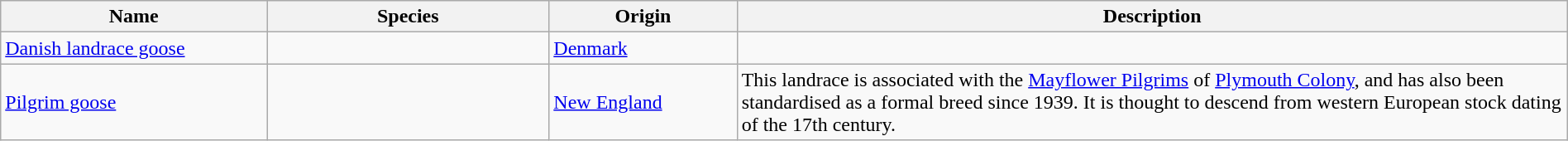<table class="wikitable sortable" style="width:100%; height:auto;">
<tr>
<th style="width:17%;">Name</th>
<th style="width:18%;">Species</th>
<th style="width:12%;">Origin</th>
<th style="width:53%;" class="unsortable">Description</th>
</tr>
<tr>
<td><a href='#'>Danish landrace goose</a></td>
<td></td>
<td><a href='#'>Denmark</a></td>
<td></td>
</tr>
<tr>
<td><a href='#'>Pilgrim goose</a></td>
<td></td>
<td><a href='#'>New England</a></td>
<td>This landrace is associated with the <a href='#'>Mayflower Pilgrims</a> of <a href='#'>Plymouth Colony</a>, and has also been standardised as a formal breed since 1939. It is thought to descend from western European stock dating of the 17th century.</td>
</tr>
</table>
